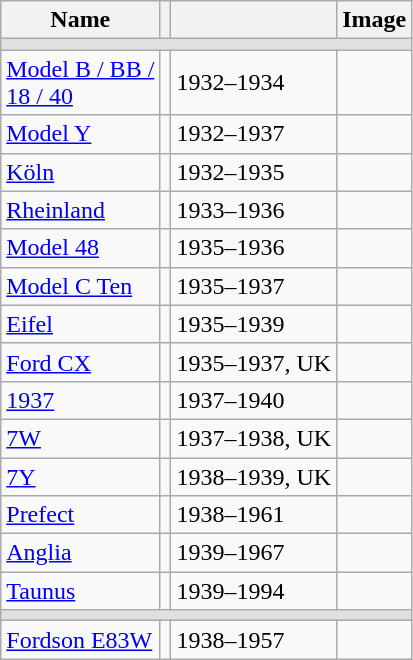<table class="wikitable sortable">
<tr>
<th style="width:px;">Name</th>
<th style="width:px;"></th>
<th style="width:px;"></th>
<th style="width:px;">Image</th>
</tr>
<tr style="background:#e0e0e0;">
<td colspan=6></td>
</tr>
<tr>
<td><a href='#'>Model B / BB /<br> 18 / 40</a></td>
<td></td>
<td>1932–1934</td>
<td></td>
</tr>
<tr>
<td><a href='#'>Model Y</a></td>
<td></td>
<td>1932–1937</td>
<td></td>
</tr>
<tr>
<td><a href='#'>Köln</a></td>
<td></td>
<td>1932–1935</td>
<td></td>
</tr>
<tr>
<td><a href='#'>Rheinland</a></td>
<td></td>
<td>1933–1936</td>
<td></td>
</tr>
<tr>
<td><a href='#'>Model 48</a></td>
<td></td>
<td>1935–1936</td>
<td></td>
</tr>
<tr>
<td><a href='#'>Model C Ten</a></td>
<td></td>
<td>1935–1937</td>
<td></td>
</tr>
<tr>
<td><a href='#'>Eifel</a></td>
<td></td>
<td>1935–1939</td>
<td></td>
</tr>
<tr>
<td><a href='#'>Ford CX</a></td>
<td></td>
<td>1935–1937, UK</td>
<td></td>
</tr>
<tr>
<td><a href='#'>1937</a></td>
<td></td>
<td>1937–1940</td>
<td></td>
</tr>
<tr>
<td><a href='#'>7W</a></td>
<td></td>
<td>1937–1938, UK</td>
<td></td>
</tr>
<tr>
<td><a href='#'>7Y</a></td>
<td></td>
<td>1938–1939, UK</td>
<td></td>
</tr>
<tr>
<td><a href='#'>Prefect</a></td>
<td></td>
<td>1938–1961</td>
<td></td>
</tr>
<tr>
<td><a href='#'>Anglia</a></td>
<td></td>
<td>1939–1967</td>
<td></td>
</tr>
<tr>
<td><a href='#'>Taunus</a></td>
<td></td>
<td>1939–1994</td>
<td></td>
</tr>
<tr>
<td colspan=6 style=background:#e0e0e0></td>
</tr>
<tr>
<td><a href='#'>Fordson E83W</a></td>
<td></td>
<td>1938–1957</td>
<td></td>
</tr>
</table>
